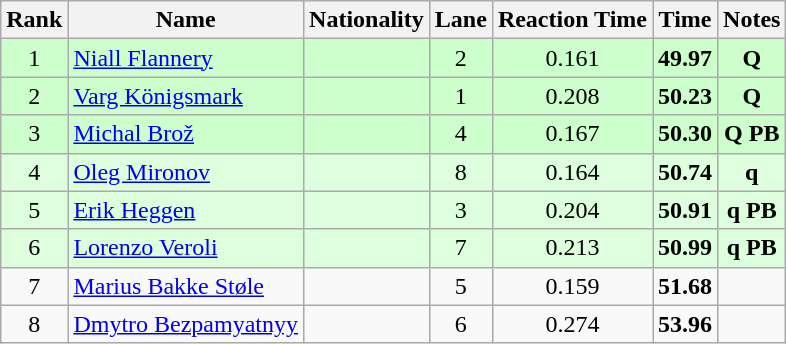<table class="wikitable sortable" style="text-align:center">
<tr>
<th>Rank</th>
<th>Name</th>
<th>Nationality</th>
<th>Lane</th>
<th>Reaction Time</th>
<th>Time</th>
<th>Notes</th>
</tr>
<tr bgcolor=ccffcc>
<td>1</td>
<td align=left><a href='#'>Niall Flannery</a></td>
<td align=left></td>
<td>2</td>
<td>0.161</td>
<td><strong>49.97</strong></td>
<td><strong>Q</strong></td>
</tr>
<tr bgcolor=ccffcc>
<td>2</td>
<td align=left><a href='#'>Varg Königsmark</a></td>
<td align=left></td>
<td>1</td>
<td>0.208</td>
<td><strong>50.23</strong></td>
<td><strong>Q</strong></td>
</tr>
<tr bgcolor=ccffcc>
<td>3</td>
<td align=left><a href='#'>Michal Brož</a></td>
<td align=left></td>
<td>4</td>
<td>0.167</td>
<td><strong>50.30</strong></td>
<td><strong>Q PB</strong></td>
</tr>
<tr bgcolor=ddffdd>
<td>4</td>
<td align=left><a href='#'>Oleg Mironov</a></td>
<td align=left></td>
<td>8</td>
<td>0.164</td>
<td><strong>50.74</strong></td>
<td><strong>q</strong></td>
</tr>
<tr bgcolor=ddffdd>
<td>5</td>
<td align=left><a href='#'>Erik Heggen</a></td>
<td align=left></td>
<td>3</td>
<td>0.204</td>
<td><strong>50.91</strong></td>
<td><strong>q PB</strong></td>
</tr>
<tr bgcolor=ddffdd>
<td>6</td>
<td align=left><a href='#'>Lorenzo Veroli</a></td>
<td align=left></td>
<td>7</td>
<td>0.213</td>
<td><strong>50.99</strong></td>
<td><strong>q PB</strong></td>
</tr>
<tr>
<td>7</td>
<td align=left><a href='#'>Marius Bakke Støle</a></td>
<td align=left></td>
<td>5</td>
<td>0.159</td>
<td><strong>51.68</strong></td>
<td></td>
</tr>
<tr>
<td>8</td>
<td align=left><a href='#'>Dmytro Bezpamyatnyy</a></td>
<td align=left></td>
<td>6</td>
<td>0.274</td>
<td><strong>53.96</strong></td>
<td></td>
</tr>
</table>
